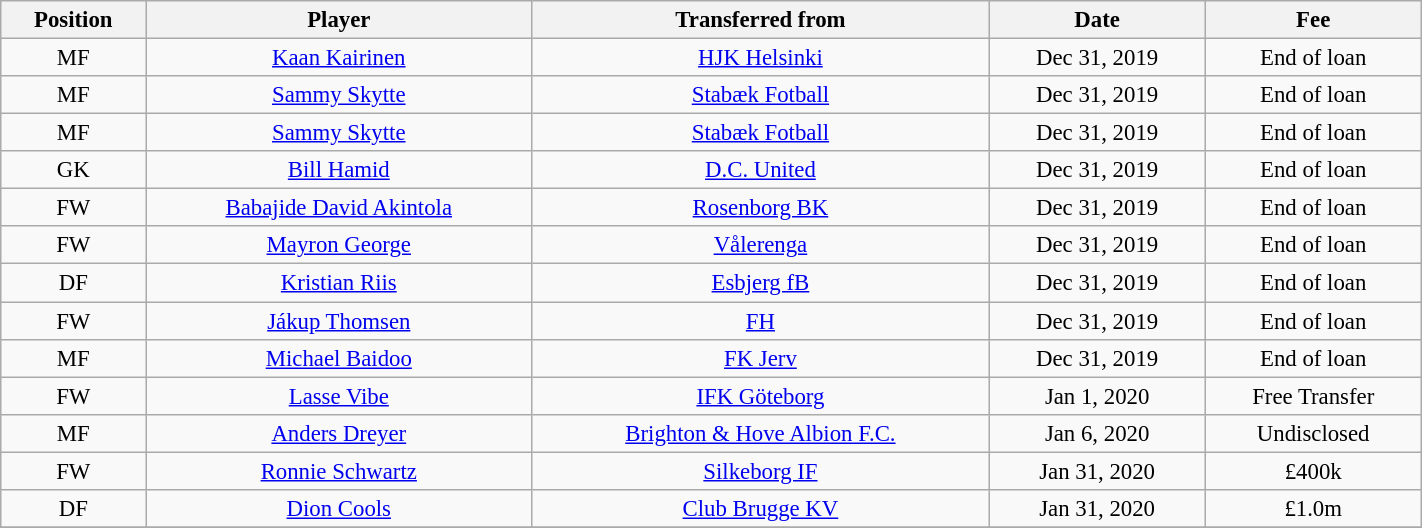<table class="wikitable sortable" style="width:75%; font-size:95%; text-align:center;">
<tr>
<th>Position</th>
<th>Player</th>
<th>Transferred from</th>
<th>Date</th>
<th>Fee</th>
</tr>
<tr>
<td>MF</td>
<td> <a href='#'>Kaan Kairinen</a></td>
<td><a href='#'>HJK Helsinki</a></td>
<td>Dec 31, 2019</td>
<td>End of loan</td>
</tr>
<tr>
<td>MF</td>
<td> <a href='#'>Sammy Skytte</a></td>
<td><a href='#'>Stabæk Fotball</a></td>
<td>Dec 31, 2019</td>
<td>End of loan</td>
</tr>
<tr>
<td>MF</td>
<td> <a href='#'>Sammy Skytte</a></td>
<td><a href='#'>Stabæk Fotball</a></td>
<td>Dec 31, 2019</td>
<td>End of loan</td>
</tr>
<tr>
<td>GK</td>
<td> <a href='#'>Bill Hamid</a></td>
<td><a href='#'>D.C. United</a></td>
<td>Dec 31, 2019</td>
<td>End of loan</td>
</tr>
<tr>
<td>FW</td>
<td> <a href='#'>Babajide David Akintola</a></td>
<td><a href='#'>Rosenborg BK</a></td>
<td>Dec 31, 2019</td>
<td>End of loan</td>
</tr>
<tr>
<td>FW</td>
<td> <a href='#'>Mayron George</a></td>
<td><a href='#'>Vålerenga</a></td>
<td>Dec 31, 2019</td>
<td>End of loan</td>
</tr>
<tr>
<td>DF</td>
<td> <a href='#'>Kristian Riis</a></td>
<td><a href='#'>Esbjerg fB</a></td>
<td>Dec 31, 2019</td>
<td>End of loan</td>
</tr>
<tr>
<td>FW</td>
<td> <a href='#'>Jákup Thomsen</a></td>
<td><a href='#'>FH</a></td>
<td>Dec 31, 2019</td>
<td>End of loan</td>
</tr>
<tr>
<td>MF</td>
<td> <a href='#'>Michael Baidoo</a></td>
<td><a href='#'>FK Jerv</a></td>
<td>Dec 31, 2019</td>
<td>End of loan</td>
</tr>
<tr>
<td>FW</td>
<td> <a href='#'>Lasse Vibe</a></td>
<td><a href='#'>IFK Göteborg</a></td>
<td>Jan 1, 2020</td>
<td>Free Transfer</td>
</tr>
<tr>
<td>MF</td>
<td> <a href='#'>Anders Dreyer</a></td>
<td><a href='#'>Brighton & Hove Albion F.C.</a></td>
<td>Jan 6, 2020</td>
<td>Undisclosed</td>
</tr>
<tr>
<td>FW</td>
<td> <a href='#'>Ronnie Schwartz</a></td>
<td><a href='#'>Silkeborg IF</a></td>
<td>Jan 31, 2020</td>
<td>£400k</td>
</tr>
<tr>
<td>DF</td>
<td>  <a href='#'>Dion Cools</a></td>
<td><a href='#'>Club Brugge KV</a></td>
<td>Jan 31, 2020</td>
<td>£1.0m</td>
</tr>
<tr>
</tr>
</table>
